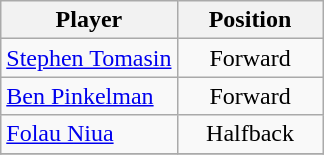<table class="wikitable">
<tr>
<th>Player</th>
<th width = 90px>Position</th>
</tr>
<tr>
<td><a href='#'>Stephen Tomasin</a></td>
<td align=center>Forward</td>
</tr>
<tr>
<td><a href='#'>Ben Pinkelman</a></td>
<td align=center>Forward</td>
</tr>
<tr>
<td><a href='#'>Folau Niua</a></td>
<td align=center>Halfback</td>
</tr>
<tr>
</tr>
</table>
